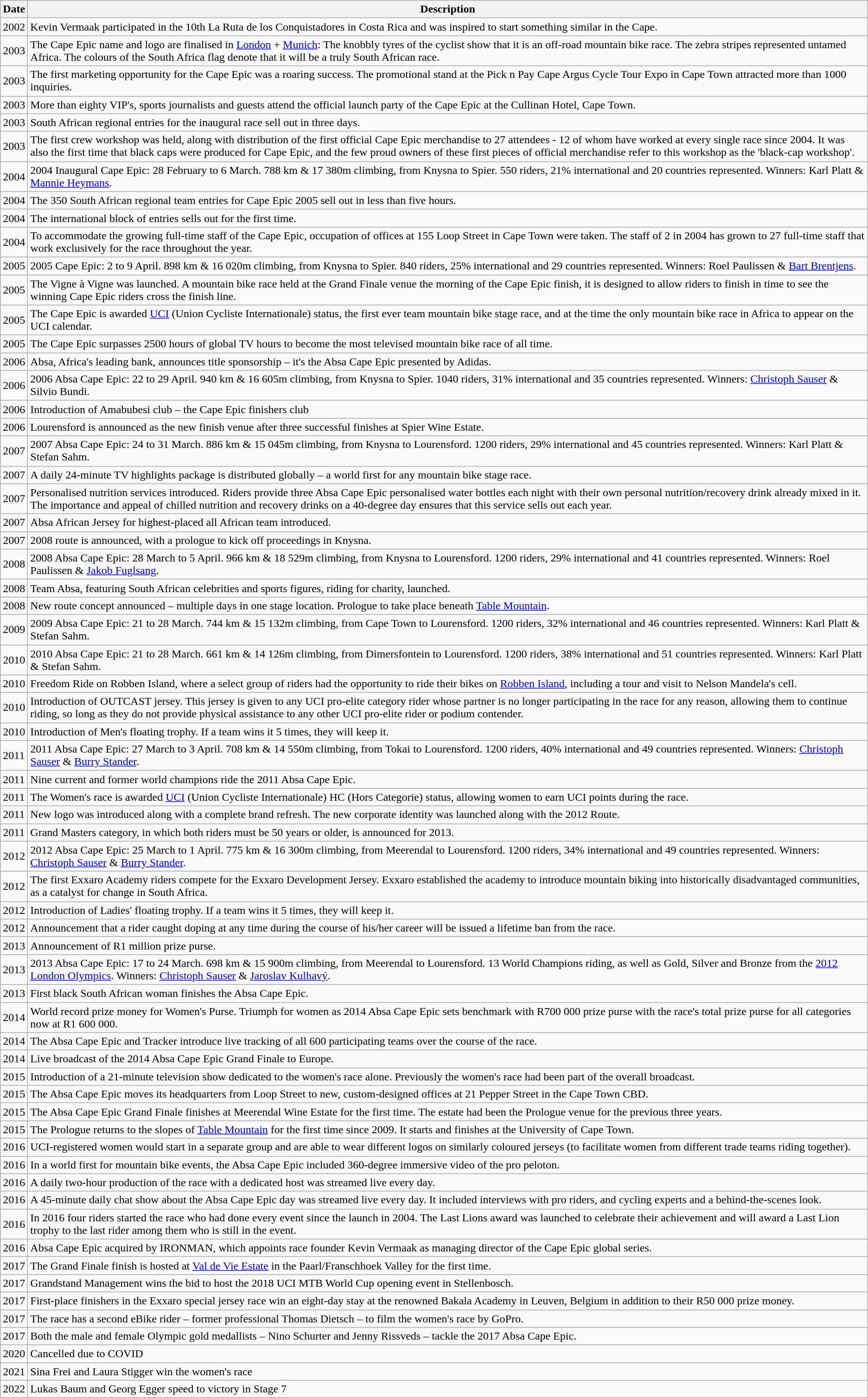<table class="wikitable">
<tr>
<th>Date</th>
<th>Description</th>
</tr>
<tr>
<td>2002</td>
<td>Kevin Vermaak participated in the 10th La Ruta de los Conquistadores in Costa Rica and was inspired to start something similar in the Cape.</td>
</tr>
<tr>
<td>2003</td>
<td>The Cape Epic name and logo are finalised in <a href='#'>London</a> + <a href='#'>Munich</a>: The knobbly tyres of the cyclist show that it is an off-road mountain bike race. The zebra stripes represented untamed Africa. The colours of the South Africa flag denote that it will be a truly South African race.</td>
</tr>
<tr>
<td>2003</td>
<td>The first marketing opportunity for the Cape Epic was a roaring success. The promotional stand at the Pick n Pay Cape Argus Cycle Tour Expo in Cape Town attracted more than 1000 inquiries.</td>
</tr>
<tr>
<td>2003</td>
<td>More than eighty VIP's, sports journalists and guests attend the official launch party of the Cape Epic at the Cullinan Hotel, Cape Town.</td>
</tr>
<tr>
<td>2003</td>
<td>South African regional entries for the inaugural race sell out in three days.</td>
</tr>
<tr>
<td>2003</td>
<td>The first crew workshop was held, along with distribution of the first official Cape Epic merchandise to 27 attendees - 12 of whom have worked at every single race since 2004. It was also the first time that black caps were produced for Cape Epic, and the few proud owners of these first pieces of official merchandise refer to this workshop as the 'black-cap workshop'.</td>
</tr>
<tr>
<td>2004</td>
<td>2004 Inaugural Cape Epic: 28 February to 6 March. 788 km & 17 380m climbing, from Knysna to Spier. 550 riders, 21% international and 20 countries represented. Winners: Karl Platt & <a href='#'>Mannie Heymans</a>.</td>
</tr>
<tr>
<td>2004</td>
<td>The 350 South African regional team entries for Cape Epic 2005 sell out in less than five hours.</td>
</tr>
<tr>
<td>2004</td>
<td>The international block of entries sells out for the first time.</td>
</tr>
<tr>
<td>2004</td>
<td>To accommodate the growing full-time staff of the Cape Epic, occupation of offices at 155 Loop Street in Cape Town were taken. The staff of 2 in 2004 has grown to 27 full-time staff that work exclusively for the race throughout the year.</td>
</tr>
<tr>
<td>2005</td>
<td>2005 Cape Epic: 2 to 9 April. 898 km & 16 020m climbing, from Knysna to Spier. 840 riders, 25% international and 29 countries represented. Winners: Roel Paulissen & <a href='#'>Bart Brentjens</a>.</td>
</tr>
<tr>
<td>2005</td>
<td>The Vigne à Vigne was launched. A mountain bike race held at the Grand Finale venue the morning of the Cape Epic finish, it is designed to allow riders to finish in time to see the winning Cape Epic riders cross the finish line.</td>
</tr>
<tr>
<td>2005</td>
<td>The Cape Epic is awarded <a href='#'>UCI</a> (Union Cycliste Internationale) status, the first ever team mountain bike stage race, and at the time the only mountain bike race in Africa to appear on the UCI calendar.</td>
</tr>
<tr>
<td>2005</td>
<td>The Cape Epic surpasses 2500 hours of global TV hours to become the most televised mountain bike race of all time.</td>
</tr>
<tr>
<td>2006</td>
<td>Absa, Africa's leading bank, announces title sponsorship – it's the Absa Cape Epic presented by Adidas.</td>
</tr>
<tr>
<td>2006</td>
<td>2006 Absa Cape Epic: 22 to 29 April. 940 km & 16 605m climbing, from Knysna to Spier. 1040 riders, 31% international and 35 countries represented. Winners: <a href='#'>Christoph Sauser</a> & Silvio Bundi.</td>
</tr>
<tr>
<td>2006</td>
<td>Introduction of Amabubesi club – the Cape Epic finishers club</td>
</tr>
<tr>
<td>2006</td>
<td>Lourensford is announced as the new finish venue after three successful finishes at Spier Wine Estate.</td>
</tr>
<tr>
<td>2007</td>
<td>2007 Absa Cape Epic: 24 to 31 March. 886 km & 15 045m climbing, from Knysna to Lourensford. 1200 riders, 29% international and 45 countries represented. Winners: Karl Platt & Stefan Sahm.</td>
</tr>
<tr>
<td>2007</td>
<td>A daily 24-minute TV highlights package is distributed globally – a world first for any mountain bike stage race.</td>
</tr>
<tr>
<td>2007</td>
<td>Personalised nutrition services introduced. Riders provide three Absa Cape Epic personalised water bottles each night with their own personal nutrition/recovery drink already mixed in it. The importance and appeal of chilled nutrition and recovery drinks on a 40-degree day ensures that this service sells out each year.</td>
</tr>
<tr>
<td>2007</td>
<td>Absa African Jersey for highest-placed all African team introduced.</td>
</tr>
<tr>
<td>2007</td>
<td>2008 route is announced, with a prologue to kick off proceedings in Knysna.</td>
</tr>
<tr>
<td>2008</td>
<td>2008 Absa Cape Epic: 28 March to 5 April. 966 km & 18 529m climbing, from Knysna to Lourensford. 1200 riders, 29% international and 41 countries represented. Winners: Roel Paulissen & <a href='#'>Jakob Fuglsang</a>.</td>
</tr>
<tr>
<td>2008</td>
<td>Team Absa, featuring South African celebrities and sports figures, riding for charity, launched.</td>
</tr>
<tr>
<td>2008</td>
<td>New route concept announced – multiple days in one stage location. Prologue to take place beneath <a href='#'>Table Mountain</a>.</td>
</tr>
<tr>
<td>2009</td>
<td>2009 Absa Cape Epic: 21 to 28 March. 744 km & 15 132m climbing, from Cape Town to Lourensford. 1200 riders, 32% international and 46 countries represented. Winners: Karl Platt & Stefan Sahm.</td>
</tr>
<tr>
<td>2010</td>
<td>2010 Absa Cape Epic: 21 to 28 March. 661 km & 14 126m climbing, from Dimersfontein to Lourensford. 1200 riders, 38% international and 51 countries represented. Winners: Karl Platt & Stefan Sahm.</td>
</tr>
<tr>
<td>2010</td>
<td>Freedom Ride on Robben Island, where a select group of riders had the opportunity to ride their bikes on <a href='#'>Robben Island</a>, including a tour and visit to Nelson Mandela's cell.</td>
</tr>
<tr>
<td>2010</td>
<td>Introduction of OUTCAST jersey. This jersey is given to any UCI pro-elite category rider whose partner is no longer participating in the race for any reason, allowing them to continue riding, so long as they do not provide physical assistance to any other UCI pro-elite rider or podium contender.</td>
</tr>
<tr>
<td>2010</td>
<td>Introduction of Men's floating trophy. If a team wins it 5 times, they will keep it.</td>
</tr>
<tr>
<td>2011</td>
<td>2011 Absa Cape Epic: 27 March to 3 April. 708 km & 14 550m climbing, from Tokai to Lourensford. 1200 riders, 40% international and 49 countries represented. Winners: <a href='#'>Christoph Sauser</a> & <a href='#'>Burry Stander</a>.</td>
</tr>
<tr>
<td>2011</td>
<td>Nine current and former world champions ride the 2011 Absa Cape Epic.</td>
</tr>
<tr>
<td>2011</td>
<td>The Women's race is awarded <a href='#'>UCI</a> (Union Cycliste Internationale) HC (Hors Categorie) status, allowing women to earn UCI points during the race.</td>
</tr>
<tr>
<td>2011</td>
<td>New logo was introduced along with a complete brand refresh. The new corporate identity was launched along with the 2012 Route.</td>
</tr>
<tr>
<td>2011</td>
<td>Grand Masters category, in which both riders must be 50 years or older, is announced for 2013.</td>
</tr>
<tr>
<td>2012</td>
<td>2012 Absa Cape Epic: 25 March to 1 April. 775 km & 16 300m climbing, from Meerendal to Lourensford. 1200 riders, 34% international and 49 countries represented. Winners: <a href='#'>Christoph Sauser</a> & <a href='#'>Burry Stander</a>.</td>
</tr>
<tr>
<td>2012</td>
<td>The first Exxaro Academy riders compete for the Exxaro Development Jersey. Exxaro established the academy to introduce mountain biking into historically disadvantaged communities, as a catalyst for change in South Africa.</td>
</tr>
<tr>
<td>2012</td>
<td>Introduction of Ladies' floating trophy. If a team wins it 5 times, they will keep it.</td>
</tr>
<tr>
<td>2012</td>
<td>Announcement that a rider caught doping at any time during the course of his/her career will be issued a lifetime ban from the race.</td>
</tr>
<tr>
<td>2013</td>
<td>Announcement of R1 million prize purse.</td>
</tr>
<tr>
<td>2013</td>
<td>2013 Absa Cape Epic: 17 to 24 March. 698 km & 15 900m climbing, from Meerendal to Lourensford. 13 World Champions riding, as well as Gold, Silver and Bronze from the <a href='#'>2012 London Olympics</a>. Winners: <a href='#'>Christoph Sauser</a> & <a href='#'>Jaroslav Kulhavý</a>.</td>
</tr>
<tr>
<td>2013</td>
<td>First black South African woman finishes the Absa Cape Epic.</td>
</tr>
<tr>
<td>2014</td>
<td>World record prize money for Women's Purse. Triumph for women as 2014 Absa Cape Epic sets benchmark with R700 000 prize purse with the race's total prize purse for all categories now at R1 600 000.</td>
</tr>
<tr>
<td>2014</td>
<td>The Absa Cape Epic and Tracker introduce live tracking of all 600 participating teams over the course of the race.</td>
</tr>
<tr>
<td>2014</td>
<td>Live broadcast of the 2014 Absa Cape Epic Grand Finale to Europe.</td>
</tr>
<tr>
<td>2015</td>
<td>Introduction of a 21-minute television show dedicated to the women's race alone. Previously the women's race had been part of the overall broadcast.</td>
</tr>
<tr>
<td>2015</td>
<td>The Absa Cape Epic moves its headquarters from Loop Street to new, custom-designed offices at 21 Pepper Street in the Cape Town CBD.</td>
</tr>
<tr>
<td>2015</td>
<td>The Absa Cape Epic Grand Finale finishes at Meerendal Wine Estate for the first time. The estate had been the Prologue venue for the previous three years.</td>
</tr>
<tr>
<td>2015</td>
<td>The Prologue returns to the slopes of <a href='#'>Table Mountain</a> for the first time since 2009. It starts and finishes at the University of Cape Town.</td>
</tr>
<tr>
<td>2016</td>
<td>UCI-registered women would start in a separate group and are able to wear different logos on similarly coloured jerseys (to facilitate women from different trade teams riding together).</td>
</tr>
<tr>
<td>2016</td>
<td>In a world first for mountain bike events, the Absa Cape Epic included 360-degree immersive video of the pro peloton.</td>
</tr>
<tr>
<td>2016</td>
<td>A daily two-hour production of the race with a dedicated host was streamed live every day.</td>
</tr>
<tr>
<td>2016</td>
<td>A 45-minute daily chat show about the Absa Cape Epic day was streamed live every day. It included interviews with pro riders, and cycling experts and a behind-the-scenes look.</td>
</tr>
<tr>
<td>2016</td>
<td>In 2016 four riders started the race who had done every event since the launch in 2004. The Last Lions award was launched to celebrate their achievement and will award a Last Lion trophy to the last rider among them who is still in the event.</td>
</tr>
<tr>
<td>2016</td>
<td>Absa Cape Epic acquired by IRONMAN, which appoints race founder Kevin Vermaak as managing director of the Cape Epic global series.</td>
</tr>
<tr>
<td>2017</td>
<td>The Grand Finale finish is hosted at <a href='#'>Val de Vie Estate</a> in the Paarl/Franschhoek Valley for the first time.</td>
</tr>
<tr>
<td>2017</td>
<td>Grandstand Management wins the bid to host the 2018 UCI MTB World Cup opening event in Stellenbosch.</td>
</tr>
<tr>
<td>2017</td>
<td>First-place finishers in the Exxaro special jersey race win an eight-day stay at the renowned Bakala Academy in Leuven, Belgium in addition to their R50 000 prize money.</td>
</tr>
<tr>
<td>2017</td>
<td>The race has a second eBike rider – former professional Thomas Dietsch – to film the women's race by GoPro.</td>
</tr>
<tr>
<td>2017</td>
<td>Both the male and female Olympic gold medallists – Nino Schurter and Jenny Rissveds – tackle the 2017 Absa Cape Epic.</td>
</tr>
<tr>
<td>2020</td>
<td>Cancelled due to COVID</td>
</tr>
<tr>
<td>2021</td>
<td>Sina Frei and Laura Stigger win the women's race</td>
</tr>
<tr>
<td>2022</td>
<td>Lukas Baum and Georg Egger speed to victory in Stage 7 </td>
</tr>
</table>
